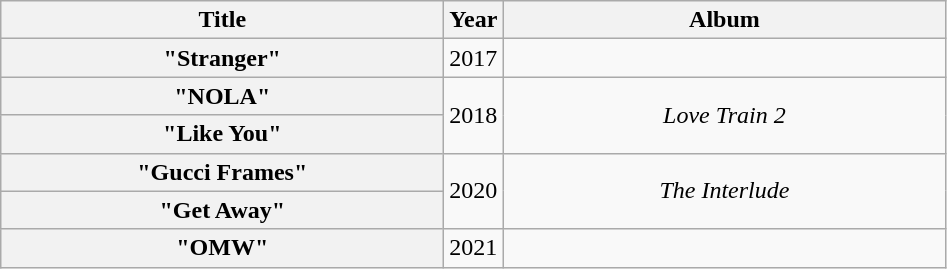<table class="wikitable plainrowheaders" style="text-align:center;">
<tr>
<th scope="col" rowspan="1" style="width:18em;">Title</th>
<th scope="col" rowspan="1" style="width:1em;">Year</th>
<th scope="col" rowspan="1" style="width:18em;">Album</th>
</tr>
<tr>
<th scope="row">"Stranger"</th>
<td>2017</td>
<td></td>
</tr>
<tr>
<th scope="row">"NOLA"</th>
<td rowspan="2">2018</td>
<td rowspan="2"><em>Love Train 2</em></td>
</tr>
<tr>
<th scope="row">"Like You"</th>
</tr>
<tr>
<th scope="row">"Gucci Frames"</th>
<td rowspan="2">2020</td>
<td rowspan="2"><em>The Interlude</em></td>
</tr>
<tr>
<th scope="row">"Get Away"</th>
</tr>
<tr>
<th scope="row">"OMW"</th>
<td rowspan="1">2021</td>
<td></td>
</tr>
</table>
